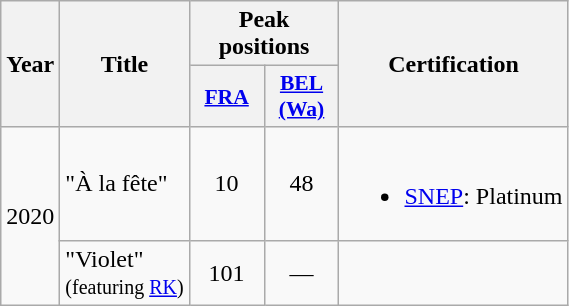<table class="wikitable">
<tr>
<th scope="col" rowspan="2">Year</th>
<th scope="col" rowspan="2">Title</th>
<th scope="col" colspan="2">Peak positions</th>
<th scope="col" rowspan="2">Certification</th>
</tr>
<tr>
<th scope="col" style="width:3em;font-size:90%;"><a href='#'>FRA</a><br></th>
<th scope="col" style="width:3em;font-size:90%;"><a href='#'>BEL<br>(Wa)</a><br></th>
</tr>
<tr>
<td style="text-align:center;" rowspan=2>2020</td>
<td>"À la fête"</td>
<td style="text-align:center;">10</td>
<td style="text-align:center;">48</td>
<td><br><ul><li><a href='#'>SNEP</a>: Platinum</li></ul></td>
</tr>
<tr>
<td>"Violet"<br><small>(featuring <a href='#'>RK</a>)</small></td>
<td style="text-align:center;">101</td>
<td style="text-align:center;">—</td>
</tr>
</table>
